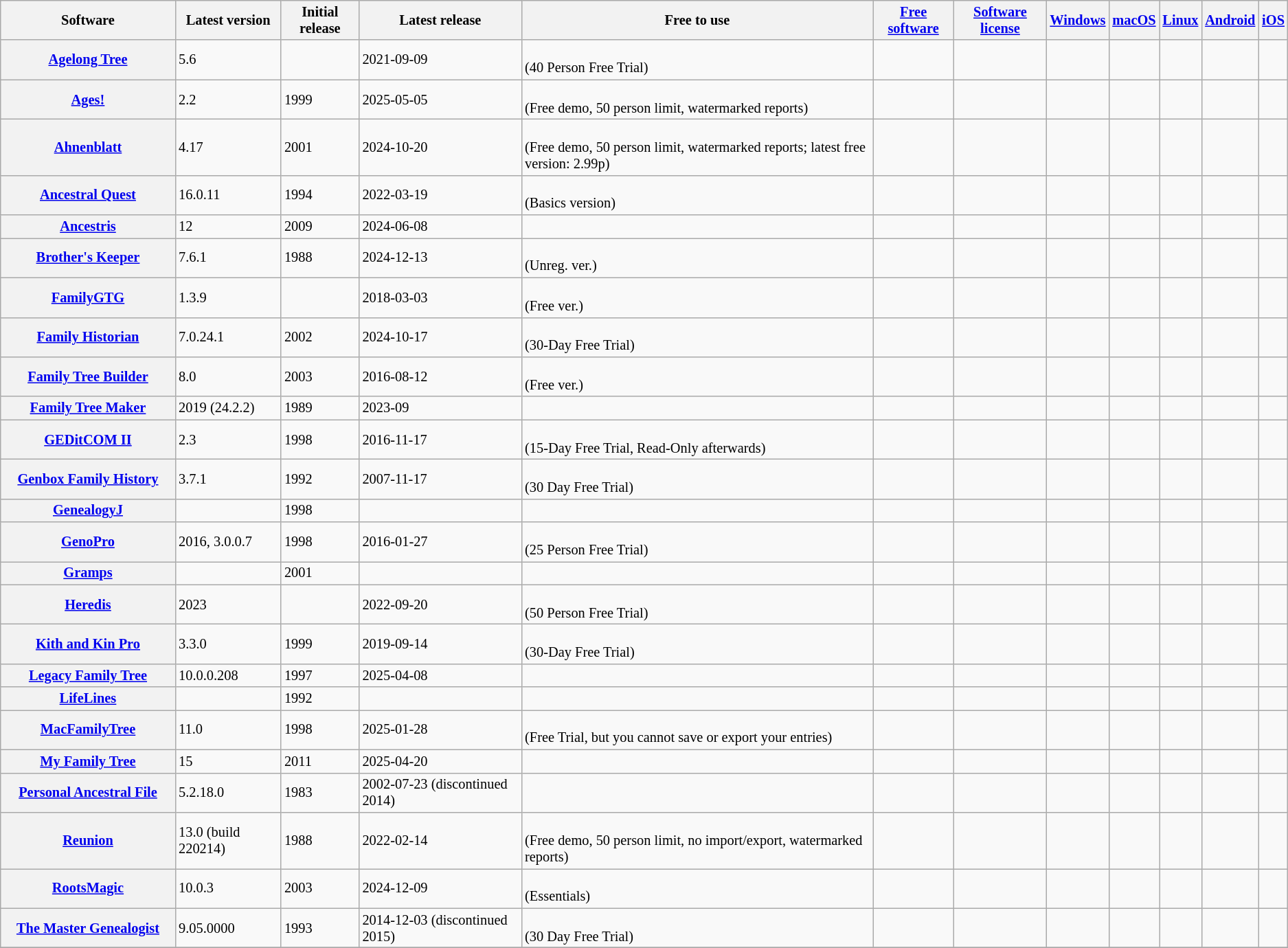<table class="wikitable sortable sticky-header" style="font-size: 85%; width: auto;">
<tr>
<th style="width:12em">Software</th>
<th>Latest version</th>
<th>Initial release</th>
<th>Latest release</th>
<th>Free to use</th>
<th><a href='#'>Free software</a></th>
<th><a href='#'>Software license</a></th>
<th><a href='#'>Windows</a></th>
<th><a href='#'>macOS</a></th>
<th><a href='#'>Linux</a></th>
<th><a href='#'>Android</a></th>
<th><a href='#'>iOS</a></th>
</tr>
<tr>
<th><a href='#'>Agelong Tree</a></th>
<td>5.6</td>
<td></td>
<td>2021-09-09</td>
<td><br>(40 Person Free Trial)</td>
<td></td>
<td></td>
<td></td>
<td></td>
<td></td>
<td></td>
<td></td>
</tr>
<tr>
<th><a href='#'>Ages!</a></th>
<td>2.2</td>
<td>1999</td>
<td>2025-05-05</td>
<td><br>(Free demo, 50 person limit, watermarked reports)</td>
<td></td>
<td></td>
<td></td>
<td></td>
<td></td>
<td></td>
<td></td>
</tr>
<tr>
<th><a href='#'>Ahnenblatt</a></th>
<td>4.17</td>
<td>2001</td>
<td>2024-10-20</td>
<td><br>(Free demo, 50 person limit, watermarked reports; latest free version: 2.99p)</td>
<td></td>
<td></td>
<td></td>
<td></td>
<td></td>
<td></td>
<td></td>
</tr>
<tr>
<th><a href='#'>Ancestral Quest</a></th>
<td>16.0.11</td>
<td>1994</td>
<td>2022-03-19</td>
<td><br>(Basics version)</td>
<td></td>
<td></td>
<td></td>
<td></td>
<td></td>
<td></td>
<td></td>
</tr>
<tr>
<th><a href='#'>Ancestris</a></th>
<td>12</td>
<td>2009</td>
<td>2024-06-08</td>
<td></td>
<td></td>
<td></td>
<td></td>
<td></td>
<td></td>
<td></td>
<td></td>
</tr>
<tr>
<th><a href='#'>Brother's Keeper</a></th>
<td>7.6.1</td>
<td>1988</td>
<td>2024-12-13</td>
<td><br>(Unreg. ver.)</td>
<td></td>
<td></td>
<td></td>
<td></td>
<td></td>
<td></td>
<td></td>
</tr>
<tr>
<th><a href='#'>FamilyGTG</a></th>
<td>1.3.9</td>
<td></td>
<td>2018-03-03</td>
<td><br>(Free ver.)</td>
<td></td>
<td></td>
<td></td>
<td></td>
<td></td>
<td></td>
<td></td>
</tr>
<tr>
<th><a href='#'>Family Historian</a></th>
<td>7.0.24.1</td>
<td>2002</td>
<td>2024-10-17</td>
<td><br>(30-Day Free Trial)</td>
<td></td>
<td></td>
<td></td>
<td></td>
<td></td>
<td></td>
<td></td>
</tr>
<tr>
<th><a href='#'>Family Tree Builder</a></th>
<td>8.0</td>
<td>2003</td>
<td>2016-08-12</td>
<td><br>(Free ver.)</td>
<td></td>
<td></td>
<td></td>
<td></td>
<td></td>
<td></td>
<td></td>
</tr>
<tr>
<th><a href='#'>Family Tree Maker</a></th>
<td>2019 (24.2.2)</td>
<td>1989</td>
<td>2023-09</td>
<td></td>
<td></td>
<td></td>
<td></td>
<td></td>
<td></td>
<td></td>
<td></td>
</tr>
<tr>
<th><a href='#'>GEDitCOM II</a></th>
<td>2.3</td>
<td>1998</td>
<td>2016-11-17</td>
<td><br>(15-Day Free Trial, Read-Only afterwards)</td>
<td></td>
<td></td>
<td></td>
<td></td>
<td></td>
<td></td>
<td></td>
</tr>
<tr>
<th><a href='#'>Genbox Family History</a></th>
<td>3.7.1</td>
<td>1992</td>
<td>2007-11-17</td>
<td><br>(30 Day Free Trial)</td>
<td></td>
<td></td>
<td></td>
<td></td>
<td></td>
<td></td>
<td></td>
</tr>
<tr>
<th><a href='#'>GenealogyJ</a></th>
<td></td>
<td>1998</td>
<td></td>
<td></td>
<td></td>
<td></td>
<td></td>
<td></td>
<td></td>
<td></td>
<td></td>
</tr>
<tr>
<th><a href='#'>GenoPro</a></th>
<td>2016, 3.0.0.7</td>
<td>1998</td>
<td>2016-01-27</td>
<td><br>(25 Person Free Trial)</td>
<td></td>
<td></td>
<td></td>
<td></td>
<td></td>
<td></td>
<td></td>
</tr>
<tr>
<th><a href='#'>Gramps</a></th>
<td></td>
<td>2001</td>
<td></td>
<td></td>
<td></td>
<td></td>
<td></td>
<td></td>
<td></td>
<td></td>
<td></td>
</tr>
<tr>
<th><a href='#'>Heredis</a></th>
<td>2023</td>
<td></td>
<td>2022-09-20</td>
<td><br>(50 Person Free Trial)</td>
<td></td>
<td></td>
<td></td>
<td></td>
<td></td>
<td></td>
<td></td>
</tr>
<tr>
<th><a href='#'>Kith and Kin Pro</a></th>
<td>3.3.0</td>
<td>1999</td>
<td>2019-09-14</td>
<td><br>(30-Day Free Trial)</td>
<td></td>
<td></td>
<td></td>
<td></td>
<td></td>
<td></td>
<td></td>
</tr>
<tr>
<th><a href='#'>Legacy Family Tree</a></th>
<td>10.0.0.208</td>
<td>1997</td>
<td>2025-04-08</td>
<td></td>
<td></td>
<td></td>
<td></td>
<td></td>
<td></td>
<td></td>
<td></td>
</tr>
<tr>
<th><a href='#'>LifeLines</a></th>
<td></td>
<td>1992</td>
<td></td>
<td></td>
<td></td>
<td></td>
<td></td>
<td></td>
<td></td>
<td></td>
<td></td>
</tr>
<tr>
<th><a href='#'>MacFamilyTree</a></th>
<td>11.0</td>
<td>1998</td>
<td>2025-01-28</td>
<td><br>(Free Trial, but you cannot save or export your entries)</td>
<td></td>
<td></td>
<td></td>
<td></td>
<td></td>
<td></td>
<td></td>
</tr>
<tr>
<th><a href='#'>My Family Tree</a></th>
<td>15</td>
<td>2011</td>
<td>2025-04-20</td>
<td></td>
<td></td>
<td></td>
<td></td>
<td></td>
<td></td>
<td></td>
<td></td>
</tr>
<tr>
<th><a href='#'>Personal Ancestral File</a></th>
<td>5.2.18.0</td>
<td>1983</td>
<td>2002-07-23 (discontinued 2014)</td>
<td></td>
<td></td>
<td></td>
<td></td>
<td></td>
<td></td>
<td></td>
<td></td>
</tr>
<tr>
<th><a href='#'>Reunion</a></th>
<td>13.0 (build 220214)</td>
<td>1988</td>
<td>2022-02-14</td>
<td><br>(Free demo, 50 person limit, no import/export, watermarked reports)</td>
<td></td>
<td></td>
<td></td>
<td></td>
<td></td>
<td></td>
<td></td>
</tr>
<tr>
<th><a href='#'>RootsMagic</a></th>
<td>10.0.3</td>
<td>2003</td>
<td>2024-12-09</td>
<td><br>(Essentials)</td>
<td></td>
<td></td>
<td></td>
<td></td>
<td></td>
<td></td>
<td></td>
</tr>
<tr>
<th><a href='#'>The Master Genealogist</a></th>
<td>9.05.0000</td>
<td>1993</td>
<td>2014-12-03 (discontinued 2015)</td>
<td><br>(30 Day Free Trial)</td>
<td></td>
<td></td>
<td></td>
<td></td>
<td></td>
<td></td>
<td></td>
</tr>
<tr>
</tr>
</table>
